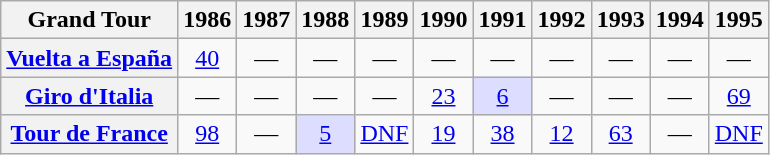<table class="wikitable plainrowheaders">
<tr>
<th scope="col">Grand Tour</th>
<th scope="col">1986</th>
<th scope="col">1987</th>
<th scope="col">1988</th>
<th scope="col">1989</th>
<th scope="col">1990</th>
<th scope="col">1991</th>
<th scope="col">1992</th>
<th scope="col">1993</th>
<th scope="col">1994</th>
<th scope="col">1995</th>
</tr>
<tr style="text-align:center;">
<th scope="row"> <a href='#'>Vuelta a España</a></th>
<td><a href='#'>40</a></td>
<td>—</td>
<td>—</td>
<td>—</td>
<td>—</td>
<td>—</td>
<td>—</td>
<td>—</td>
<td>—</td>
<td>—</td>
</tr>
<tr |- style="text-align:center;">
<th scope="row"> <a href='#'>Giro d'Italia</a></th>
<td>—</td>
<td>—</td>
<td>—</td>
<td>—</td>
<td><a href='#'>23</a></td>
<td style="background:#ddf;"><a href='#'>6</a></td>
<td>—</td>
<td>—</td>
<td>—</td>
<td><a href='#'>69</a></td>
</tr>
<tr style="text-align:center;">
<th scope="row"> <a href='#'>Tour de France</a></th>
<td><a href='#'>98</a></td>
<td>—</td>
<td style="background:#ddf;"><a href='#'>5</a></td>
<td><a href='#'>DNF</a></td>
<td><a href='#'>19</a></td>
<td><a href='#'>38</a></td>
<td><a href='#'>12</a></td>
<td><a href='#'>63</a></td>
<td>—</td>
<td><a href='#'>DNF</a></td>
</tr>
</table>
